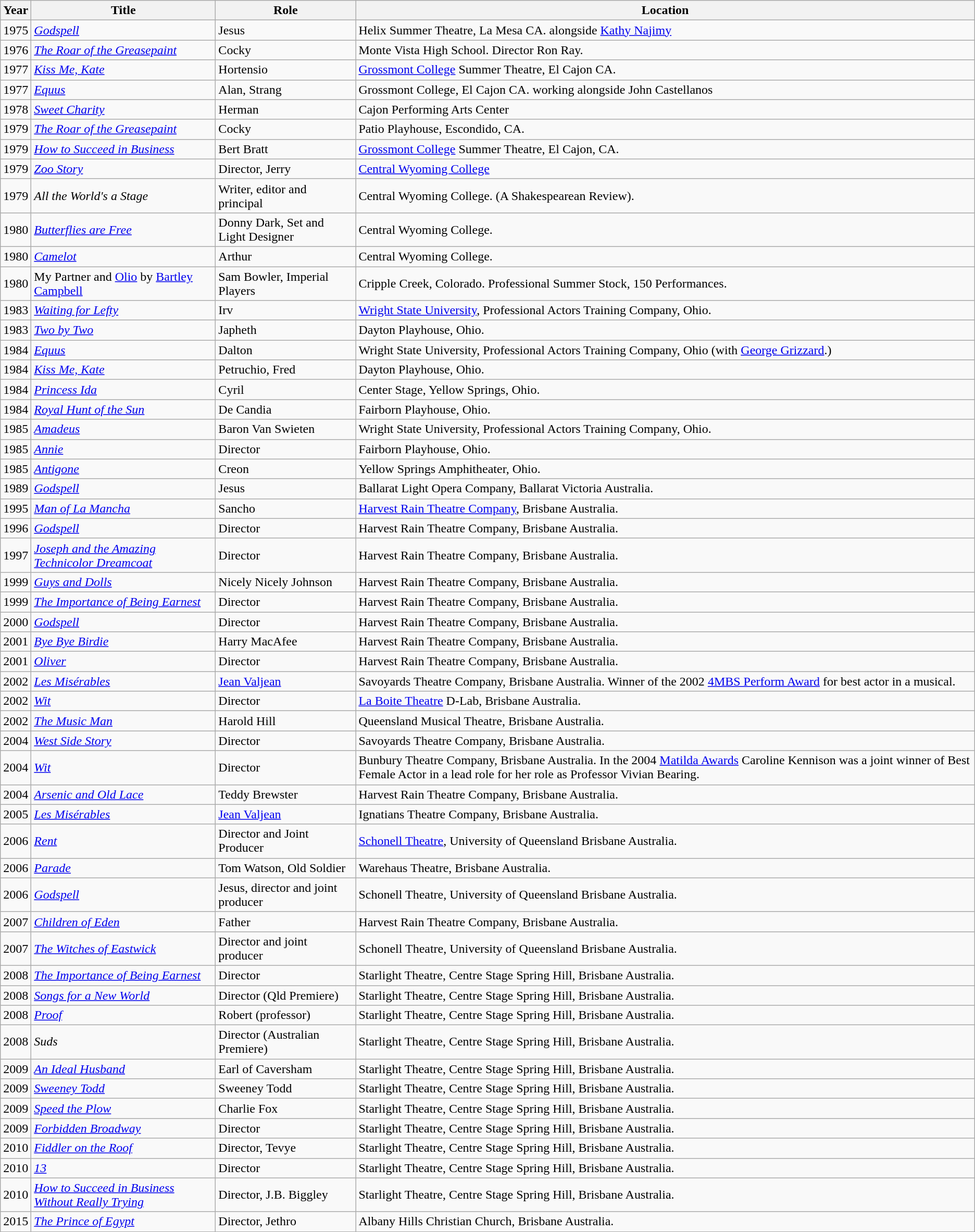<table class="wikitable">
<tr>
<th>Year</th>
<th>Title</th>
<th>Role</th>
<th>Location</th>
</tr>
<tr>
<td>1975</td>
<td><em><a href='#'>Godspell</a></em></td>
<td>Jesus</td>
<td>Helix Summer Theatre, La Mesa CA. alongside <a href='#'>Kathy Najimy</a></td>
</tr>
<tr>
<td>1976</td>
<td><a href='#'><em>The Roar of the Greasepaint</em></a></td>
<td>Cocky</td>
<td>Monte Vista High School. Director Ron Ray.</td>
</tr>
<tr>
<td>1977</td>
<td><em><a href='#'>Kiss Me, Kate</a></em></td>
<td>Hortensio</td>
<td><a href='#'>Grossmont College</a> Summer Theatre, El Cajon CA.</td>
</tr>
<tr>
<td>1977</td>
<td><a href='#'><em>Equus</em></a></td>
<td>Alan, Strang</td>
<td>Grossmont College, El Cajon CA. working alongside John Castellanos</td>
</tr>
<tr>
<td>1978</td>
<td><em><a href='#'>Sweet Charity</a></em></td>
<td>Herman</td>
<td>Cajon Performing Arts Center</td>
</tr>
<tr>
<td>1979</td>
<td><a href='#'><em>The Roar of the Greasepaint</em></a></td>
<td>Cocky</td>
<td>Patio Playhouse, Escondido, CA.</td>
</tr>
<tr>
<td>1979</td>
<td><em><a href='#'>How to Succeed in Business</a></em></td>
<td>Bert Bratt</td>
<td><a href='#'>Grossmont College</a> Summer Theatre, El Cajon, CA.</td>
</tr>
<tr>
<td>1979</td>
<td><em><a href='#'>Zoo Story</a></em></td>
<td>Director, Jerry</td>
<td><a href='#'>Central Wyoming College</a></td>
</tr>
<tr>
<td>1979</td>
<td><em>All the World's a Stage</em></td>
<td>Writer, editor and principal</td>
<td>Central Wyoming College. (A Shakespearean Review).</td>
</tr>
<tr>
<td>1980</td>
<td><em><a href='#'>Butterflies are Free</a></em></td>
<td>Donny Dark, Set and Light Designer</td>
<td>Central Wyoming College.</td>
</tr>
<tr>
<td>1980</td>
<td><a href='#'><em>Camelot</em></a></td>
<td>Arthur</td>
<td>Central Wyoming College.</td>
</tr>
<tr>
<td>1980</td>
<td>My Partner and <a href='#'>Olio</a> by <a href='#'>Bartley Campbell</a></td>
<td>Sam Bowler, Imperial Players</td>
<td>Cripple Creek, Colorado. Professional Summer Stock, 150 Performances.</td>
</tr>
<tr>
<td>1983</td>
<td><em><a href='#'>Waiting for Lefty</a></em></td>
<td>Irv</td>
<td><a href='#'>Wright State University</a>, Professional Actors Training Company, Ohio.</td>
</tr>
<tr>
<td>1983</td>
<td><a href='#'><em>Two by Two</em></a></td>
<td>Japheth</td>
<td>Dayton Playhouse, Ohio.</td>
</tr>
<tr>
<td>1984</td>
<td><a href='#'><em>Equus</em></a></td>
<td>Dalton</td>
<td>Wright State University, Professional Actors Training Company, Ohio (with <a href='#'>George Grizzard</a>.)</td>
</tr>
<tr>
<td>1984</td>
<td><em><a href='#'>Kiss Me, Kate</a></em></td>
<td>Petruchio, Fred</td>
<td>Dayton Playhouse, Ohio.</td>
</tr>
<tr>
<td>1984</td>
<td><em><a href='#'>Princess Ida</a></em></td>
<td>Cyril</td>
<td>Center Stage, Yellow Springs, Ohio.</td>
</tr>
<tr>
<td>1984</td>
<td><em><a href='#'>Royal Hunt of the Sun</a></em></td>
<td>De Candia</td>
<td>Fairborn Playhouse, Ohio.</td>
</tr>
<tr>
<td>1985</td>
<td><a href='#'><em>Amadeus</em></a></td>
<td>Baron Van Swieten</td>
<td>Wright State University, Professional Actors Training Company, Ohio.</td>
</tr>
<tr>
<td>1985</td>
<td><a href='#'><em>Annie</em></a></td>
<td>Director</td>
<td>Fairborn Playhouse, Ohio.</td>
</tr>
<tr>
<td>1985</td>
<td><a href='#'><em>Antigone</em></a></td>
<td>Creon</td>
<td>Yellow Springs Amphitheater, Ohio.</td>
</tr>
<tr>
<td>1989</td>
<td><em><a href='#'>Godspell</a></em></td>
<td>Jesus</td>
<td>Ballarat Light Opera Company, Ballarat Victoria Australia.</td>
</tr>
<tr>
<td>1995</td>
<td><em><a href='#'>Man of La Mancha</a></em></td>
<td>Sancho</td>
<td><a href='#'>Harvest Rain Theatre Company</a>, Brisbane Australia.</td>
</tr>
<tr>
<td>1996</td>
<td><em><a href='#'>Godspell</a></em></td>
<td>Director</td>
<td>Harvest Rain Theatre Company, Brisbane Australia.</td>
</tr>
<tr>
<td>1997</td>
<td><em><a href='#'>Joseph and the Amazing Technicolor Dreamcoat</a></em></td>
<td>Director</td>
<td>Harvest Rain Theatre Company, Brisbane Australia.</td>
</tr>
<tr>
<td>1999</td>
<td><a href='#'><em>Guys and Dolls</em></a></td>
<td>Nicely Nicely Johnson</td>
<td>Harvest Rain Theatre Company, Brisbane Australia.</td>
</tr>
<tr>
<td>1999</td>
<td><em><a href='#'>The Importance of Being Earnest</a></em></td>
<td>Director</td>
<td>Harvest Rain Theatre Company, Brisbane Australia.</td>
</tr>
<tr>
<td>2000</td>
<td><em><a href='#'>Godspell</a></em></td>
<td>Director</td>
<td>Harvest Rain Theatre Company, Brisbane Australia.</td>
</tr>
<tr>
<td>2001</td>
<td><a href='#'><em>Bye Bye Birdie</em></a></td>
<td>Harry MacAfee</td>
<td>Harvest Rain Theatre Company, Brisbane Australia.</td>
</tr>
<tr>
<td>2001</td>
<td><a href='#'><em>Oliver</em></a></td>
<td>Director</td>
<td>Harvest Rain Theatre Company, Brisbane Australia.</td>
</tr>
<tr>
<td>2002</td>
<td><a href='#'><em>Les Misérables</em></a></td>
<td><a href='#'>Jean Valjean</a></td>
<td>Savoyards Theatre Company, Brisbane Australia. Winner of the 2002 <a href='#'>4MBS Perform Award</a> for best actor in a musical.</td>
</tr>
<tr>
<td>2002</td>
<td><a href='#'><em>Wit</em></a></td>
<td>Director</td>
<td><a href='#'>La Boite Theatre</a> D-Lab, Brisbane Australia.</td>
</tr>
<tr>
<td>2002</td>
<td><em><a href='#'>The Music Man</a></em></td>
<td>Harold Hill</td>
<td>Queensland Musical Theatre, Brisbane Australia.</td>
</tr>
<tr>
<td>2004</td>
<td><em><a href='#'>West Side Story</a></em></td>
<td>Director</td>
<td>Savoyards Theatre Company, Brisbane Australia.</td>
</tr>
<tr>
<td>2004</td>
<td><a href='#'><em>Wit</em></a></td>
<td>Director</td>
<td>Bunbury Theatre Company, Brisbane Australia. In the 2004 <a href='#'>Matilda Awards</a> Caroline Kennison was a joint winner of Best Female Actor in a lead role for her role as Professor Vivian Bearing.</td>
</tr>
<tr>
<td>2004</td>
<td><a href='#'><em>Arsenic and Old Lace</em></a></td>
<td>Teddy Brewster</td>
<td>Harvest Rain Theatre Company, Brisbane Australia.</td>
</tr>
<tr>
<td>2005</td>
<td><a href='#'><em>Les Misérables</em></a></td>
<td><a href='#'>Jean Valjean</a></td>
<td>Ignatians Theatre Company, Brisbane Australia.</td>
</tr>
<tr>
<td>2006</td>
<td><a href='#'><em>Rent</em></a></td>
<td>Director and Joint Producer</td>
<td><a href='#'>Schonell Theatre</a>, University of Queensland Brisbane Australia.</td>
</tr>
<tr>
<td>2006</td>
<td><a href='#'><em>Parade</em></a></td>
<td>Tom Watson, Old Soldier</td>
<td>Warehaus Theatre, Brisbane Australia.</td>
</tr>
<tr>
<td>2006</td>
<td><em><a href='#'>Godspell</a></em></td>
<td>Jesus, director and joint producer</td>
<td>Schonell Theatre, University of Queensland Brisbane Australia.</td>
</tr>
<tr>
<td>2007</td>
<td><em><a href='#'>Children of Eden</a></em></td>
<td>Father</td>
<td>Harvest Rain Theatre Company, Brisbane Australia.</td>
</tr>
<tr>
<td>2007</td>
<td><a href='#'><em>The Witches of Eastwick</em></a></td>
<td>Director and joint producer</td>
<td>Schonell Theatre, University of Queensland Brisbane Australia.</td>
</tr>
<tr>
<td>2008</td>
<td><em><a href='#'>The Importance of Being Earnest</a></em></td>
<td>Director</td>
<td>Starlight Theatre, Centre Stage Spring Hill, Brisbane Australia.</td>
</tr>
<tr>
<td>2008</td>
<td><em><a href='#'>Songs for a New World</a></em></td>
<td>Director (Qld Premiere)</td>
<td>Starlight Theatre, Centre Stage Spring Hill, Brisbane Australia.</td>
</tr>
<tr>
<td>2008</td>
<td><a href='#'><em>Proof</em></a></td>
<td>Robert (professor)</td>
<td>Starlight Theatre, Centre Stage Spring Hill, Brisbane Australia.</td>
</tr>
<tr>
<td>2008</td>
<td><em>Suds</em></td>
<td>Director (Australian Premiere)</td>
<td>Starlight Theatre, Centre Stage Spring Hill, Brisbane Australia.</td>
</tr>
<tr>
<td>2009</td>
<td><em><a href='#'>An Ideal Husband</a></em></td>
<td>Earl of Caversham</td>
<td>Starlight Theatre, Centre Stage Spring Hill, Brisbane Australia.</td>
</tr>
<tr>
<td>2009</td>
<td><a href='#'><em>Sweeney Todd</em></a></td>
<td>Sweeney Todd</td>
<td>Starlight Theatre, Centre Stage Spring Hill, Brisbane Australia.</td>
</tr>
<tr>
<td>2009</td>
<td><a href='#'><em>Speed the Plow</em></a></td>
<td>Charlie Fox</td>
<td>Starlight Theatre, Centre Stage Spring Hill, Brisbane Australia.</td>
</tr>
<tr>
<td>2009</td>
<td><em><a href='#'>Forbidden Broadway</a></em></td>
<td>Director</td>
<td>Starlight Theatre, Centre Stage Spring Hill, Brisbane Australia.</td>
</tr>
<tr>
<td>2010</td>
<td><em><a href='#'>Fiddler on the Roof</a></em></td>
<td>Director, Tevye</td>
<td>Starlight Theatre, Centre Stage Spring Hill, Brisbane Australia.</td>
</tr>
<tr>
<td>2010</td>
<td><a href='#'><em>13</em></a></td>
<td>Director</td>
<td>Starlight Theatre, Centre Stage Spring Hill, Brisbane Australia.</td>
</tr>
<tr>
<td>2010</td>
<td><a href='#'><em>How to Succeed in Business Without Really Trying</em></a></td>
<td>Director, J.B. Biggley</td>
<td>Starlight Theatre, Centre Stage Spring Hill, Brisbane Australia.</td>
</tr>
<tr>
<td>2015</td>
<td><em><a href='#'>The Prince of Egypt</a></em></td>
<td>Director, Jethro</td>
<td>Albany Hills Christian Church, Brisbane Australia.</td>
</tr>
</table>
